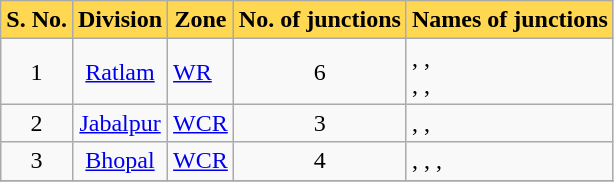<table class="wikitable sortable">
<tr>
<th style="background:#ffd750;">S. No.</th>
<th style="background:#ffd750;">Division</th>
<th style="background:#ffd750;">Zone</th>
<th style="background:#ffd750;">No. of junctions</th>
<th style="background:#ffd750;">Names of junctions</th>
</tr>
<tr>
<td style="text-align:center;">1</td>
<td style="text-align:center;"><a href='#'>Ratlam</a></td>
<td style="text-align:left;"><a href='#'>WR</a></td>
<td style="text-align:center;">6</td>
<td style="text-align:left;">, ,  <br> , , <br></td>
</tr>
<tr>
<td style="text-align:center;">2</td>
<td style="text-align:center;"><a href='#'>Jabalpur</a></td>
<td style="text-align:left;"><a href='#'>WCR</a></td>
<td style="text-align:center;">3</td>
<td style="text-align:left;">, , </td>
</tr>
<tr>
<td style="text-align:center;">3</td>
<td style="text-align:center;"><a href='#'>Bhopal</a></td>
<td style="text-align:left;"><a href='#'>WCR</a></td>
<td style="text-align:center;">4</td>
<td style="text-align:left;"> ,   , , </td>
</tr>
<tr>
</tr>
</table>
